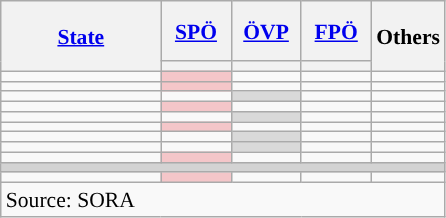<table class="wikitable sortable" style="text-align:center;font-size:90%;line-height:16px">
<tr style="height:40px;">
<th style="width:100px;" rowspan="2"><a href='#'>State</a></th>
<th style="width:40px;"><a href='#'>SPÖ</a></th>
<th style="width:40px;"><a href='#'>ÖVP</a></th>
<th style="width:40px;"><a href='#'>FPÖ</a></th>
<th class="unsortable" style="width:40px;" rowspan="2">Others</th>
</tr>
<tr>
<th style="background:"></th>
<th style="background:"></th>
<th style="background:"></th>
</tr>
<tr>
<td align=left></td>
<td bgcolor=#F4C6C9><strong></strong></td>
<td></td>
<td></td>
<td></td>
</tr>
<tr>
<td align=left></td>
<td bgcolor=#F4C6C9><strong></strong></td>
<td></td>
<td></td>
<td></td>
</tr>
<tr>
<td align=left></td>
<td></td>
<td bgcolor=#D9D9D9><strong></strong></td>
<td></td>
<td></td>
</tr>
<tr>
<td align=left></td>
<td bgcolor=#F4C6C9><strong></strong></td>
<td></td>
<td></td>
<td></td>
</tr>
<tr>
<td align=left></td>
<td></td>
<td bgcolor=#D9D9D9><strong></strong></td>
<td></td>
<td></td>
</tr>
<tr>
<td align=left></td>
<td bgcolor=#F4C6C9><strong></strong></td>
<td></td>
<td></td>
<td></td>
</tr>
<tr>
<td align=left></td>
<td></td>
<td bgcolor=#D9D9D9><strong></strong></td>
<td></td>
<td></td>
</tr>
<tr>
<td align=left></td>
<td></td>
<td bgcolor=#D9D9D9><strong></strong></td>
<td></td>
<td></td>
</tr>
<tr>
<td align=left></td>
<td bgcolor=#F4C6C9><strong></strong></td>
<td></td>
<td></td>
<td></td>
</tr>
<tr>
<td colspan=10 bgcolor=lightgrey></td>
</tr>
<tr>
<td align=left></td>
<td bgcolor=#F4C6C9><strong></strong></td>
<td></td>
<td></td>
<td></td>
</tr>
<tr class=sortbottom>
<td colspan=10 align=left>Source: SORA</td>
</tr>
</table>
